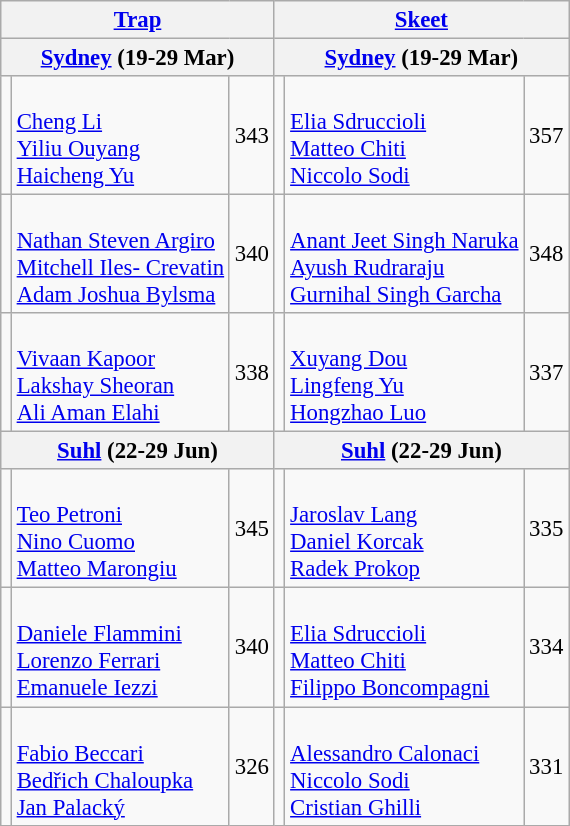<table class="wikitable" style="font-size: 95%">
<tr>
<th colspan="3"><a href='#'>Trap</a></th>
<th colspan="3"><a href='#'>Skeet</a></th>
</tr>
<tr>
<th colspan="3"><strong><a href='#'>Sydney</a>  (19-29 Mar)</strong></th>
<th colspan="3"><strong><a href='#'>Sydney</a>  (19-29 Mar)</strong></th>
</tr>
<tr>
<td></td>
<td><br><a href='#'>Cheng Li</a><br><a href='#'>Yiliu Ouyang</a><br><a href='#'>Haicheng Yu</a></td>
<td>343</td>
<td></td>
<td><br><a href='#'>Elia Sdruccioli</a><br><a href='#'>Matteo Chiti</a><br><a href='#'>Niccolo Sodi</a></td>
<td>357</td>
</tr>
<tr>
<td></td>
<td><br><a href='#'>Nathan Steven Argiro</a><br><a href='#'>Mitchell Iles- Crevatin</a><br><a href='#'>Adam Joshua Bylsma</a></td>
<td>340</td>
<td></td>
<td><br><a href='#'>Anant Jeet Singh Naruka</a><br><a href='#'>Ayush Rudraraju</a><br><a href='#'>Gurnihal Singh Garcha</a></td>
<td>348</td>
</tr>
<tr>
<td></td>
<td><br><a href='#'>Vivaan Kapoor</a><br><a href='#'>Lakshay Sheoran</a><br><a href='#'>Ali Aman Elahi</a></td>
<td>338</td>
<td></td>
<td><br><a href='#'>Xuyang Dou</a><br><a href='#'>Lingfeng Yu</a><br><a href='#'>Hongzhao Luo</a></td>
<td>337</td>
</tr>
<tr>
<th colspan="3"><strong><a href='#'>Suhl</a></strong> <strong> (22-29 Jun)</strong></th>
<th colspan="3"><strong><a href='#'>Suhl</a></strong> <strong> (22-29 Jun)</strong></th>
</tr>
<tr>
<td></td>
<td><br><a href='#'>Teo Petroni</a><br><a href='#'>Nino Cuomo</a><br><a href='#'>Matteo Marongiu</a></td>
<td>345</td>
<td></td>
<td><br><a href='#'>Jaroslav Lang</a><br><a href='#'>Daniel Korcak</a><br><a href='#'>Radek Prokop</a></td>
<td>335</td>
</tr>
<tr>
<td></td>
<td><br><a href='#'>Daniele Flammini</a><br><a href='#'>Lorenzo Ferrari</a><br><a href='#'>Emanuele Iezzi</a></td>
<td>340</td>
<td></td>
<td><br><a href='#'>Elia Sdruccioli</a><br><a href='#'>Matteo Chiti</a><br><a href='#'>Filippo Boncompagni</a></td>
<td>334</td>
</tr>
<tr>
<td></td>
<td><br><a href='#'>Fabio Beccari</a><br><a href='#'>Bedřich Chaloupka</a><br><a href='#'>Jan Palacký</a></td>
<td>326</td>
<td></td>
<td><br><a href='#'>Alessandro Calonaci</a><br><a href='#'>Niccolo Sodi</a><br><a href='#'>Cristian Ghilli</a></td>
<td>331</td>
</tr>
</table>
